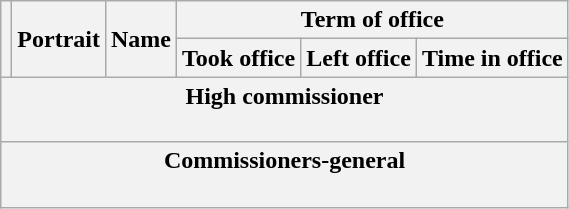<table class="wikitable" style="text-align:center;">
<tr>
<th rowspan=2></th>
<th rowspan=2>Portrait</th>
<th rowspan=2>Name<br></th>
<th colspan=3>Term of office</th>
</tr>
<tr>
<th>Took office</th>
<th>Left office</th>
<th>Time in office</th>
</tr>
<tr style="text-align:center;">
<th colspan=6>High commissioner<br><br>






</th>
</tr>
<tr style="text-align:center;">
<th colspan=6>Commissioners-general<br><br>


</th>
</tr>
</table>
